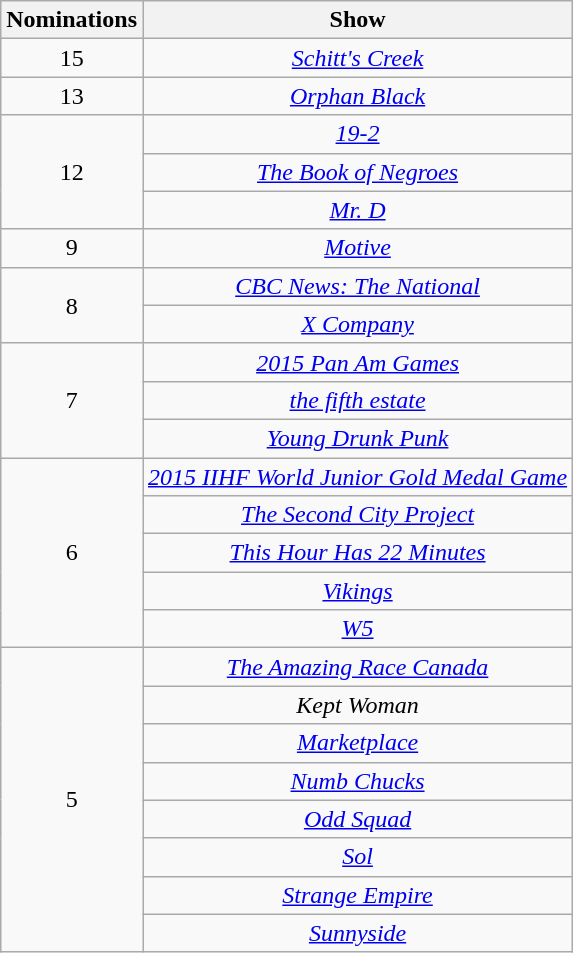<table class="wikitable" rowspan="2" style="text-align:center">
<tr>
<th scope="col">Nominations</th>
<th scope="col">Show</th>
</tr>
<tr>
<td>15</td>
<td><em><a href='#'>Schitt's Creek</a></em></td>
</tr>
<tr>
<td>13</td>
<td><em><a href='#'>Orphan Black</a></em></td>
</tr>
<tr>
<td rowspan=3 style="text-align:center;">12</td>
<td><em><a href='#'>19-2</a></em></td>
</tr>
<tr>
<td><em><a href='#'>The Book of Negroes</a></em></td>
</tr>
<tr>
<td><em><a href='#'>Mr. D</a></em></td>
</tr>
<tr>
<td>9</td>
<td><em><a href='#'>Motive</a></em></td>
</tr>
<tr>
<td rowspan=2 style="text-align:center;">8</td>
<td><em><a href='#'>CBC News: The National</a></em></td>
</tr>
<tr>
<td><em><a href='#'>X Company</a></em></td>
</tr>
<tr>
<td rowspan=3 style="text-align:center;">7</td>
<td><em><a href='#'>2015 Pan Am Games</a></em></td>
</tr>
<tr>
<td><em><a href='#'>the fifth estate</a></em></td>
</tr>
<tr>
<td><em><a href='#'>Young Drunk Punk</a></em></td>
</tr>
<tr>
<td rowspan=5 style="text-align:center;">6</td>
<td><em><a href='#'>2015 IIHF World Junior Gold Medal Game</a></em></td>
</tr>
<tr>
<td><em><a href='#'>The Second City Project</a></em></td>
</tr>
<tr>
<td><em><a href='#'>This Hour Has 22 Minutes</a></em></td>
</tr>
<tr>
<td><em><a href='#'>Vikings</a></em></td>
</tr>
<tr>
<td><em><a href='#'>W5</a></em></td>
</tr>
<tr>
<td rowspan=8 style="text-align:center;">5</td>
<td><em><a href='#'>The Amazing Race Canada</a></em></td>
</tr>
<tr>
<td><em>Kept Woman</em></td>
</tr>
<tr>
<td><em><a href='#'>Marketplace</a></em></td>
</tr>
<tr>
<td><em><a href='#'>Numb Chucks</a></em></td>
</tr>
<tr>
<td><em><a href='#'>Odd Squad</a></em></td>
</tr>
<tr>
<td><em><a href='#'>Sol</a></em></td>
</tr>
<tr>
<td><em><a href='#'>Strange Empire</a></em></td>
</tr>
<tr>
<td><em><a href='#'>Sunnyside</a></em></td>
</tr>
</table>
